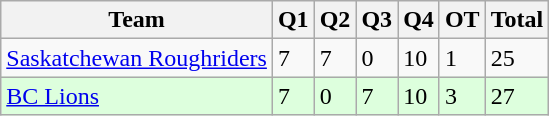<table class="wikitable">
<tr>
<th>Team</th>
<th>Q1</th>
<th>Q2</th>
<th>Q3</th>
<th>Q4</th>
<th>OT</th>
<th>Total</th>
</tr>
<tr>
<td><a href='#'>Saskatchewan Roughriders</a></td>
<td>7</td>
<td>7</td>
<td>0</td>
<td>10</td>
<td>1</td>
<td>25</td>
</tr>
<tr style="background-color:#DDFFDD">
<td><a href='#'>BC Lions</a></td>
<td>7</td>
<td>0</td>
<td>7</td>
<td>10</td>
<td>3</td>
<td>27</td>
</tr>
</table>
